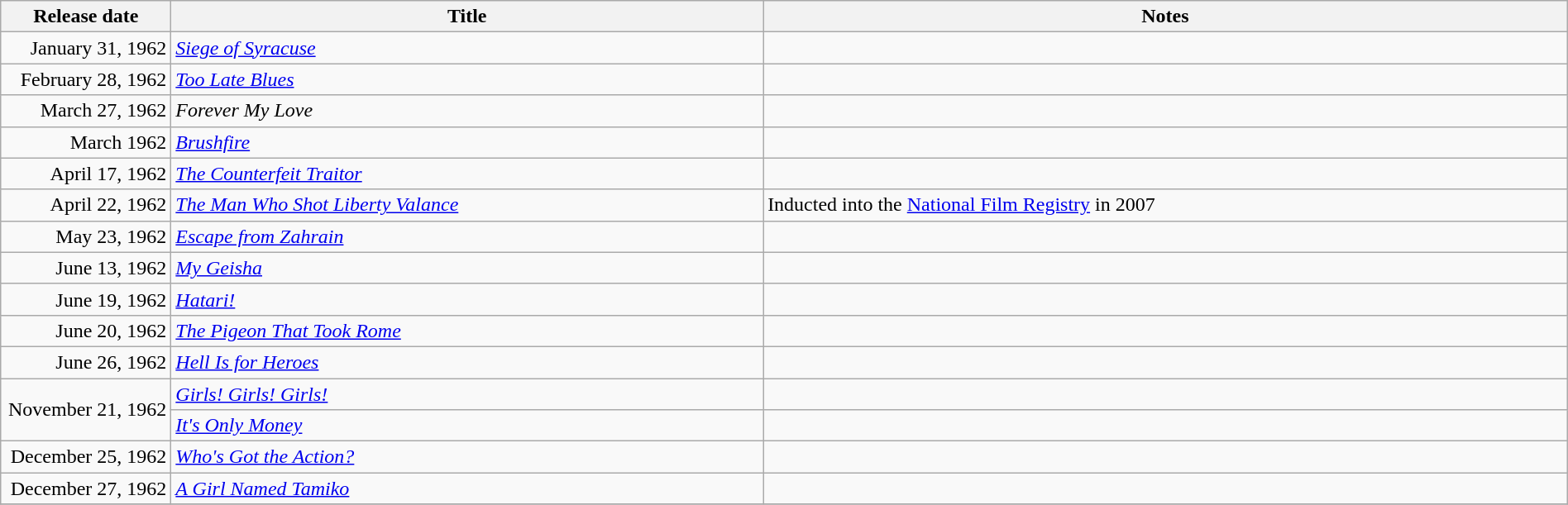<table class="wikitable sortable" style="width:100%;">
<tr>
<th scope="col" style="width:130px;">Release date</th>
<th>Title</th>
<th>Notes</th>
</tr>
<tr>
<td style="text-align:right;">January 31, 1962</td>
<td><em><a href='#'>Siege of Syracuse</a></em></td>
<td></td>
</tr>
<tr>
<td style="text-align:right;">February 28, 1962</td>
<td><em><a href='#'>Too Late Blues</a></em></td>
<td></td>
</tr>
<tr>
<td style="text-align:right;">March 27, 1962</td>
<td><em>Forever My Love</em></td>
<td></td>
</tr>
<tr>
<td style="text-align:right;">March 1962</td>
<td><em><a href='#'>Brushfire</a></em></td>
<td></td>
</tr>
<tr>
<td style="text-align:right;">April 17, 1962</td>
<td><em><a href='#'>The Counterfeit Traitor</a></em></td>
<td></td>
</tr>
<tr>
<td style="text-align:right;">April 22, 1962</td>
<td><em><a href='#'>The Man Who Shot Liberty Valance</a></em></td>
<td>Inducted into the <a href='#'>National Film Registry</a> in 2007</td>
</tr>
<tr>
<td style="text-align:right;">May 23, 1962</td>
<td><em><a href='#'>Escape from Zahrain</a></em></td>
<td></td>
</tr>
<tr>
<td style="text-align:right;">June 13, 1962</td>
<td><em><a href='#'>My Geisha</a></em></td>
<td></td>
</tr>
<tr>
<td style="text-align:right;">June 19, 1962</td>
<td><em><a href='#'>Hatari!</a></em></td>
<td></td>
</tr>
<tr>
<td style="text-align:right;">June 20, 1962</td>
<td><em><a href='#'>The Pigeon That Took Rome</a></em></td>
<td></td>
</tr>
<tr>
<td style="text-align:right;">June 26, 1962</td>
<td><em><a href='#'>Hell Is for Heroes</a></em></td>
<td></td>
</tr>
<tr>
<td style="text-align:right;" rowspan="2">November 21, 1962</td>
<td><em><a href='#'>Girls! Girls! Girls!</a></em></td>
<td></td>
</tr>
<tr>
<td><em><a href='#'>It's Only Money</a></em></td>
<td></td>
</tr>
<tr>
<td style="text-align:right;">December 25, 1962</td>
<td><em><a href='#'>Who's Got the Action?</a></em></td>
<td></td>
</tr>
<tr>
<td style="text-align:right;">December 27, 1962</td>
<td><em><a href='#'>A Girl Named Tamiko</a></em></td>
<td></td>
</tr>
<tr>
</tr>
</table>
